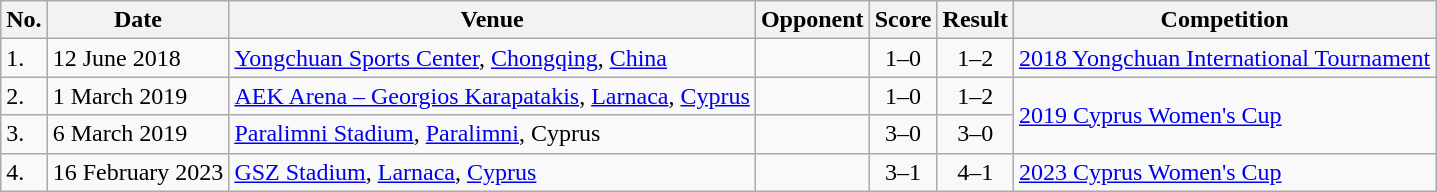<table class="wikitable">
<tr>
<th scope="col">No.</th>
<th scope="col">Date</th>
<th scope="col">Venue</th>
<th scope="col">Opponent</th>
<th scope="col">Score</th>
<th scope="col">Result</th>
<th scope="col">Competition</th>
</tr>
<tr>
<td>1.</td>
<td>12 June 2018</td>
<td><a href='#'>Yongchuan Sports Center</a>, <a href='#'>Chongqing</a>, <a href='#'>China</a></td>
<td></td>
<td align="center">1–0</td>
<td align="center">1–2</td>
<td><a href='#'>2018 Yongchuan International Tournament</a></td>
</tr>
<tr>
<td>2.</td>
<td>1 March 2019</td>
<td><a href='#'>AEK Arena – Georgios Karapatakis</a>, <a href='#'>Larnaca</a>, <a href='#'>Cyprus</a></td>
<td></td>
<td align="center">1–0</td>
<td align="center">1–2</td>
<td rowspan="2"><a href='#'>2019 Cyprus Women's Cup</a></td>
</tr>
<tr>
<td>3.</td>
<td>6 March 2019</td>
<td><a href='#'>Paralimni Stadium</a>, <a href='#'>Paralimni</a>, Cyprus</td>
<td></td>
<td align="center">3–0</td>
<td align="center">3–0</td>
</tr>
<tr>
<td>4.</td>
<td>16 February 2023</td>
<td><a href='#'>GSZ Stadium</a>, <a href='#'>Larnaca</a>, <a href='#'>Cyprus</a></td>
<td></td>
<td align="center">3–1</td>
<td align="center">4–1</td>
<td><a href='#'>2023 Cyprus Women's Cup</a></td>
</tr>
</table>
